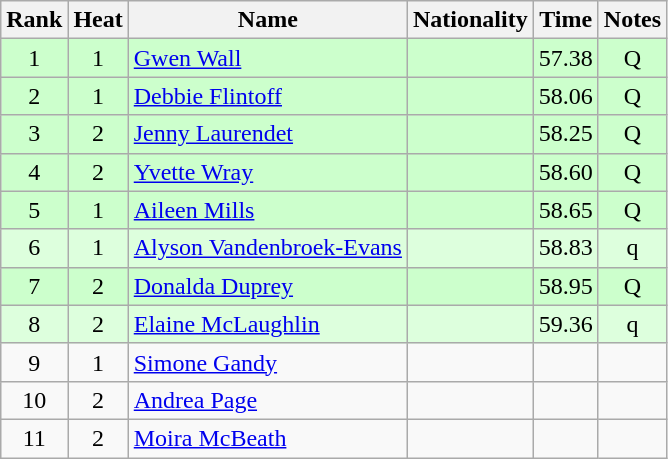<table class="wikitable sortable" style="text-align:center">
<tr>
<th>Rank</th>
<th>Heat</th>
<th>Name</th>
<th>Nationality</th>
<th>Time</th>
<th>Notes</th>
</tr>
<tr bgcolor=ccffcc>
<td>1</td>
<td>1</td>
<td align=left><a href='#'>Gwen Wall</a></td>
<td align=left></td>
<td>57.38</td>
<td>Q</td>
</tr>
<tr bgcolor=ccffcc>
<td>2</td>
<td>1</td>
<td align=left><a href='#'>Debbie Flintoff</a></td>
<td align=left></td>
<td>58.06</td>
<td>Q</td>
</tr>
<tr bgcolor=ccffcc>
<td>3</td>
<td>2</td>
<td align=left><a href='#'>Jenny Laurendet</a></td>
<td align=left></td>
<td>58.25</td>
<td>Q</td>
</tr>
<tr bgcolor=ccffcc>
<td>4</td>
<td>2</td>
<td align=left><a href='#'>Yvette Wray</a></td>
<td align=left></td>
<td>58.60</td>
<td>Q</td>
</tr>
<tr bgcolor=ccffcc>
<td>5</td>
<td>1</td>
<td align=left><a href='#'>Aileen Mills</a></td>
<td align=left></td>
<td>58.65</td>
<td>Q</td>
</tr>
<tr bgcolor=ddffdd>
<td>6</td>
<td>1</td>
<td align=left><a href='#'>Alyson Vandenbroek-Evans</a></td>
<td align=left></td>
<td>58.83</td>
<td>q</td>
</tr>
<tr bgcolor=ccffcc>
<td>7</td>
<td>2</td>
<td align=left><a href='#'>Donalda Duprey</a></td>
<td align=left></td>
<td>58.95</td>
<td>Q</td>
</tr>
<tr bgcolor=ddffdd>
<td>8</td>
<td>2</td>
<td align=left><a href='#'>Elaine McLaughlin</a></td>
<td align=left></td>
<td>59.36</td>
<td>q</td>
</tr>
<tr>
<td>9</td>
<td>1</td>
<td align=left><a href='#'>Simone Gandy</a></td>
<td align=left></td>
<td></td>
<td></td>
</tr>
<tr>
<td>10</td>
<td>2</td>
<td align=left><a href='#'>Andrea Page</a></td>
<td align=left></td>
<td></td>
<td></td>
</tr>
<tr>
<td>11</td>
<td>2</td>
<td align=left><a href='#'>Moira McBeath</a></td>
<td align=left></td>
<td></td>
<td></td>
</tr>
</table>
